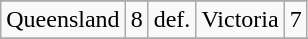<table class="wikitable">
<tr>
</tr>
<tr>
<td>Queensland</td>
<td>8</td>
<td>def.</td>
<td>Victoria</td>
<td>7</td>
</tr>
<tr>
</tr>
</table>
